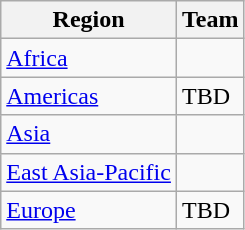<table class="wikitable">
<tr>
<th>Region</th>
<th>Team</th>
</tr>
<tr>
<td><a href='#'>Africa</a></td>
<td></td>
</tr>
<tr>
<td><a href='#'>Americas</a></td>
<td>TBD</td>
</tr>
<tr>
<td><a href='#'>Asia</a></td>
<td></td>
</tr>
<tr>
<td><a href='#'>East Asia-Pacific</a></td>
<td></td>
</tr>
<tr>
<td><a href='#'>Europe</a></td>
<td>TBD</td>
</tr>
</table>
